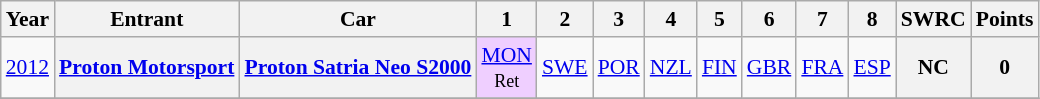<table class="wikitable" style="text-align:center; font-size:90%;">
<tr>
<th>Year</th>
<th>Entrant</th>
<th>Car</th>
<th>1</th>
<th>2</th>
<th>3</th>
<th>4</th>
<th>5</th>
<th>6</th>
<th>7</th>
<th>8</th>
<th>SWRC</th>
<th>Points</th>
</tr>
<tr>
<td><a href='#'>2012</a></td>
<th><a href='#'>Proton Motorsport</a></th>
<th><a href='#'>Proton Satria Neo S2000</a></th>
<td style="background:#EFCFFF;"><a href='#'>MON</a><br><small>Ret</small></td>
<td><a href='#'>SWE</a></td>
<td><a href='#'>POR</a></td>
<td><a href='#'>NZL</a></td>
<td><a href='#'>FIN</a></td>
<td><a href='#'>GBR</a></td>
<td><a href='#'>FRA</a></td>
<td><a href='#'>ESP</a></td>
<th>NC</th>
<th>0</th>
</tr>
<tr>
</tr>
</table>
